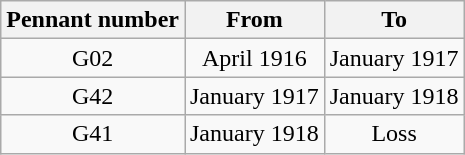<table class="wikitable" style="text-align:center">
<tr>
<th>Pennant number</th>
<th>From</th>
<th>To</th>
</tr>
<tr>
<td>G02</td>
<td>April 1916</td>
<td>January 1917</td>
</tr>
<tr>
<td>G42</td>
<td>January 1917</td>
<td>January 1918</td>
</tr>
<tr>
<td>G41</td>
<td>January 1918</td>
<td>Loss</td>
</tr>
</table>
